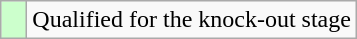<table class="wikitable">
<tr>
<td width=10px bgcolor="#ccffcc"></td>
<td>Qualified for the knock-out stage</td>
</tr>
</table>
